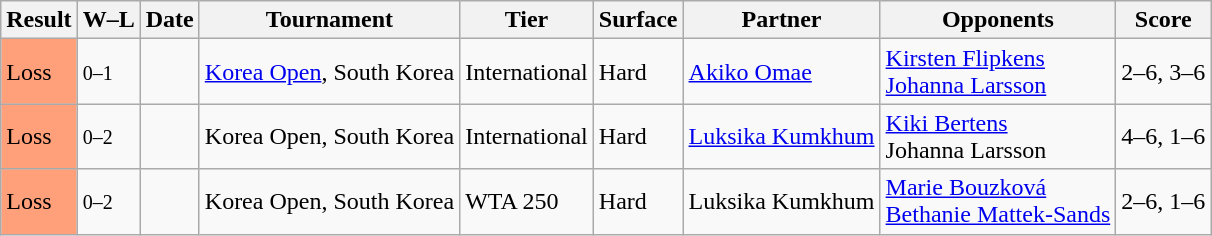<table class="sortable wikitable">
<tr>
<th>Result</th>
<th class="unsortable">W–L</th>
<th>Date</th>
<th>Tournament</th>
<th>Tier</th>
<th>Surface</th>
<th>Partner</th>
<th>Opponents</th>
<th class="unsortable">Score</th>
</tr>
<tr>
<td bgcolor=FFA07A>Loss</td>
<td><small>0–1</small></td>
<td><a href='#'></a></td>
<td><a href='#'>Korea Open</a>, South Korea</td>
<td>International</td>
<td>Hard</td>
<td> <a href='#'>Akiko Omae</a></td>
<td> <a href='#'>Kirsten Flipkens</a> <br>  <a href='#'>Johanna Larsson</a></td>
<td>2–6, 3–6</td>
</tr>
<tr>
<td bgcolor=FFA07A>Loss</td>
<td><small>0–2</small></td>
<td><a href='#'></a></td>
<td>Korea Open, South Korea</td>
<td>International</td>
<td>Hard</td>
<td> <a href='#'>Luksika Kumkhum</a></td>
<td> <a href='#'>Kiki Bertens</a> <br>  Johanna Larsson</td>
<td>4–6, 1–6</td>
</tr>
<tr>
<td bgcolor=FFA07A>Loss</td>
<td><small>0–2</small></td>
<td><a href='#'></a></td>
<td>Korea Open, South Korea</td>
<td>WTA 250</td>
<td>Hard</td>
<td> Luksika Kumkhum</td>
<td> <a href='#'>Marie Bouzková</a> <br>  <a href='#'>Bethanie Mattek-Sands</a></td>
<td>2–6, 1–6</td>
</tr>
</table>
